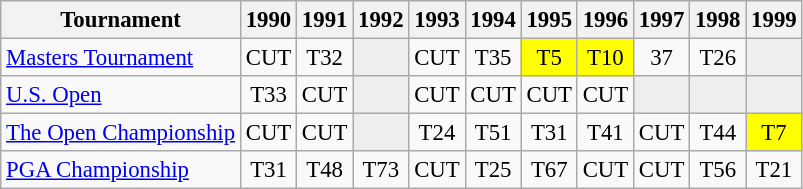<table class="wikitable" style="font-size:95%;text-align:center;">
<tr>
<th>Tournament</th>
<th>1990</th>
<th>1991</th>
<th>1992</th>
<th>1993</th>
<th>1994</th>
<th>1995</th>
<th>1996</th>
<th>1997</th>
<th>1998</th>
<th>1999</th>
</tr>
<tr>
<td align=left><a href='#'>Masters Tournament</a></td>
<td>CUT</td>
<td>T32</td>
<td style="background:#eeeeee;"></td>
<td>CUT</td>
<td>T35</td>
<td style="background:yellow;">T5</td>
<td style="background:yellow;">T10</td>
<td>37</td>
<td>T26</td>
<td style="background:#eeeeee;"></td>
</tr>
<tr>
<td align=left><a href='#'>U.S. Open</a></td>
<td>T33</td>
<td>CUT</td>
<td style="background:#eeeeee;"></td>
<td>CUT</td>
<td>CUT</td>
<td>CUT</td>
<td>CUT</td>
<td style="background:#eeeeee;"></td>
<td style="background:#eeeeee;"></td>
<td style="background:#eeeeee;"></td>
</tr>
<tr>
<td align=left><a href='#'>The Open Championship</a></td>
<td>CUT</td>
<td>CUT</td>
<td style="background:#eeeeee;"></td>
<td>T24</td>
<td>T51</td>
<td>T31</td>
<td>T41</td>
<td>CUT</td>
<td>T44</td>
<td style="background:yellow;">T7</td>
</tr>
<tr>
<td align=left><a href='#'>PGA Championship</a></td>
<td>T31</td>
<td>T48</td>
<td>T73</td>
<td>CUT</td>
<td>T25</td>
<td>T67</td>
<td>CUT</td>
<td>CUT</td>
<td>T56</td>
<td>T21</td>
</tr>
</table>
